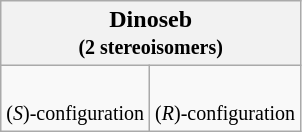<table class="wikitable" style="text-align:center">
<tr class="hintergrundfarbe6">
<th colspan="2">Dinoseb<br><small>(2 stereoisomers)</small></th>
</tr>
<tr>
<td><br><small>(<em>S</em>)-configuration</small></td>
<td><br><small>(<em>R</em>)-configuration</small></td>
</tr>
</table>
